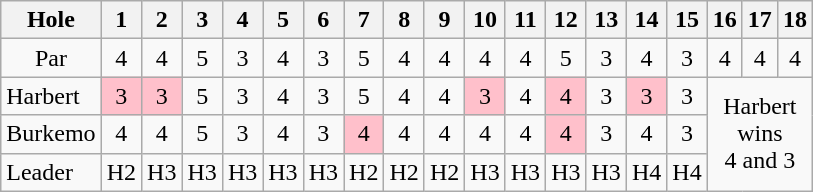<table class="wikitable" style="text-align:center">
<tr>
<th>Hole</th>
<th> 1 </th>
<th> 2 </th>
<th> 3 </th>
<th> 4 </th>
<th> 5 </th>
<th> 6 </th>
<th> 7 </th>
<th> 8 </th>
<th> 9 </th>
<th>10</th>
<th>11</th>
<th>12</th>
<th>13</th>
<th>14</th>
<th>15</th>
<th>16</th>
<th>17</th>
<th>18</th>
</tr>
<tr>
<td>Par</td>
<td>4</td>
<td>4</td>
<td>5</td>
<td>3</td>
<td>4</td>
<td>3</td>
<td>5</td>
<td>4</td>
<td>4</td>
<td>4</td>
<td>4</td>
<td>5</td>
<td>3</td>
<td>4</td>
<td>3</td>
<td>4</td>
<td>4</td>
<td>4</td>
</tr>
<tr>
<td align=left> Harbert</td>
<td style="background: Pink;">3</td>
<td style="background: Pink;">3</td>
<td>5</td>
<td>3</td>
<td>4</td>
<td>3</td>
<td>5</td>
<td>4</td>
<td>4</td>
<td style="background: Pink;">3</td>
<td>4</td>
<td style="background: Pink;">4</td>
<td>3</td>
<td style="background: Pink;">3</td>
<td>3</td>
<td rowspan=3 colspan=3>Harbert<br>wins<br>4 and 3</td>
</tr>
<tr>
<td align=left> Burkemo</td>
<td>4</td>
<td>4</td>
<td>5</td>
<td>3</td>
<td>4</td>
<td>3</td>
<td style="background: Pink;">4</td>
<td>4</td>
<td>4</td>
<td>4</td>
<td>4</td>
<td style="background: Pink;">4</td>
<td>3</td>
<td>4</td>
<td>3</td>
</tr>
<tr>
<td align=left>Leader</td>
<td>H2</td>
<td>H3</td>
<td>H3</td>
<td>H3</td>
<td>H3</td>
<td>H3</td>
<td>H2</td>
<td>H2</td>
<td>H2</td>
<td>H3</td>
<td>H3</td>
<td>H3</td>
<td>H3</td>
<td>H4</td>
<td>H4</td>
</tr>
</table>
